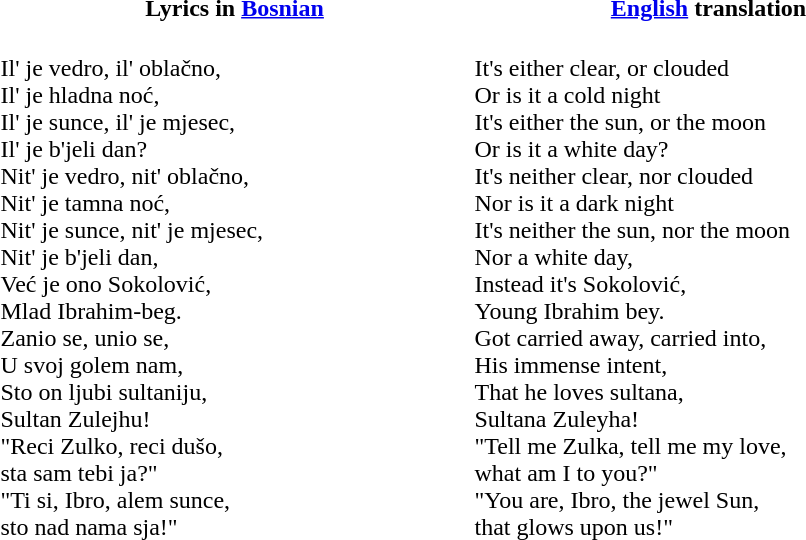<table valign="top" width="100%">
<tr>
<th>Lyrics in <a href='#'>Bosnian</a></th>
<th><a href='#'>English</a> translation</th>
<th></th>
</tr>
<tr>
<td width="25%" valign="top"><br>Il' je vedro, il' oblačno,<br>
Il' je hladna noć,<br>
Il' je sunce, il' je mjesec,<br>
Il' je b'jeli dan?<br>
Nit' je vedro, nit' oblačno,<br>
Nit' je tamna noć,<br>
Nit' je sunce, nit' je mjesec,<br>
Nit' je b'jeli dan,<br>
Već je ono Sokolović,<br>
Mlad Ibrahim-beg.<br>
Zanio se, unio se,<br>
U svoj golem nam,<br>
Sto on ljubi sultaniju,<br>
Sultan Zulejhu!<br>
"Reci Zulko, reci dušo,<br>
sta sam tebi ja?"<br>
"Ti si, Ibro, alem sunce,<br>
sto nad nama sja!"<br></td>
<td width="25%" valign="top"><br>It's either clear, or clouded<br>
Or is it a cold night<br>
It's either the sun, or the moon<br>
Or is it a white day?<br>
It's neither clear, nor clouded<br>
Nor is it a dark night<br>
It's neither the sun, nor the moon<br>
Nor a white day,<br>
Instead it's Sokolović,<br>
Young Ibrahim bey.<br>
Got carried away, carried into,<br>
His immense intent,<br>
That he loves sultana,<br>
Sultana Zuleyha!<br>
"Tell me Zulka, tell me my love,<br>
what am I to you?"<br>
"You are, Ibro, the jewel Sun,<br>
that glows upon us!"<br></td>
</tr>
</table>
